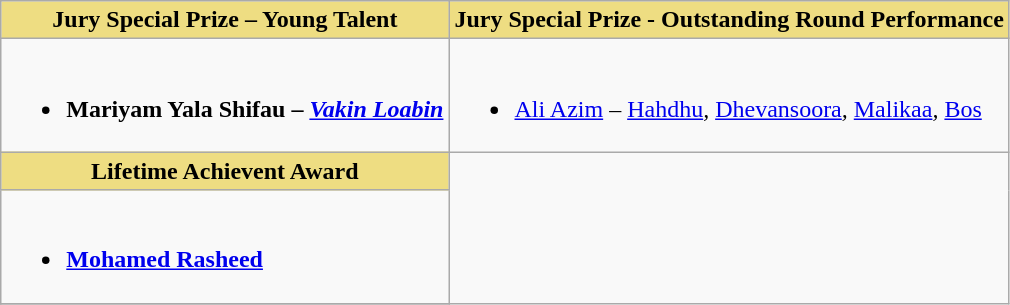<table class="wikitable">
<tr>
<th style="background:#EEDD82;">Jury Special Prize – Young Talent</th>
<th style="background:#EEDD82;">Jury Special Prize - Outstanding Round Performance</th>
</tr>
<tr>
<td><br><ul><li><strong>Mariyam Yala Shifau – <em><a href='#'>Vakin Loabin</a><strong><em></li></ul></td>
<td><br><ul><li></strong><a href='#'>Ali Azim</a> – </em><a href='#'>Hahdhu</a><em>, </em><a href='#'>Dhevansoora</a><em>, </em><a href='#'>Malikaa</a><em>, </em><a href='#'>Bos</a></em></strong></li></ul></td>
</tr>
<tr>
<th style="background:#EEDD82;">Lifetime Achievent Award</th>
</tr>
<tr>
<td><br><ul><li><strong><a href='#'>Mohamed Rasheed</a></strong></li></ul></td>
</tr>
<tr>
</tr>
</table>
